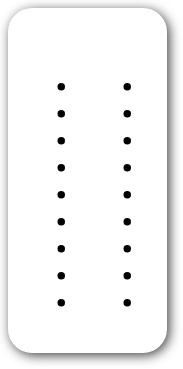<table style=" border-radius:1em; box-shadow: 0.1em 0.1em 0.5em rgba(0,0,0,0.75); background-color: white; border: 1px solid white; padding: 5px;">
<tr style="vertical-align:top;">
<td><br><ul><li></li><li></li><li></li><li></li><li></li><li></li><li></li><li></li><li></li></ul></td>
<td valign="top"><br><ul><li></li><li></li><li></li><li></li><li></li><li></li><li></li><li></li><li></li></ul></td>
<td></td>
</tr>
</table>
